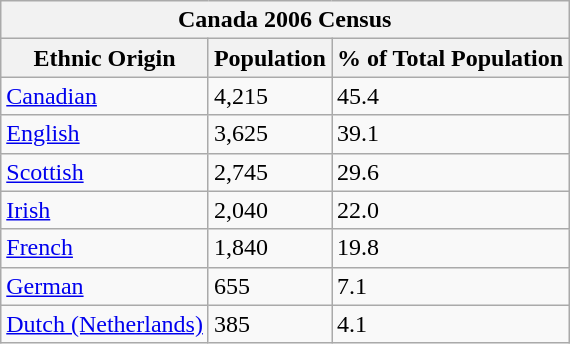<table class="wikitable">
<tr>
<th colspan="3">Canada 2006 Census</th>
</tr>
<tr>
<th col>Ethnic Origin</th>
<th>Population</th>
<th>% of Total Population</th>
</tr>
<tr>
<td><a href='#'>Canadian</a></td>
<td>4,215</td>
<td>45.4</td>
</tr>
<tr>
<td><a href='#'>English</a></td>
<td>3,625</td>
<td>39.1</td>
</tr>
<tr>
<td><a href='#'>Scottish</a></td>
<td>2,745</td>
<td>29.6</td>
</tr>
<tr>
<td><a href='#'>Irish</a></td>
<td>2,040</td>
<td>22.0</td>
</tr>
<tr>
<td><a href='#'>French</a></td>
<td>1,840</td>
<td>19.8</td>
</tr>
<tr>
<td><a href='#'>German</a></td>
<td>655</td>
<td>7.1</td>
</tr>
<tr>
<td><a href='#'>Dutch (Netherlands)</a></td>
<td>385</td>
<td>4.1</td>
</tr>
</table>
